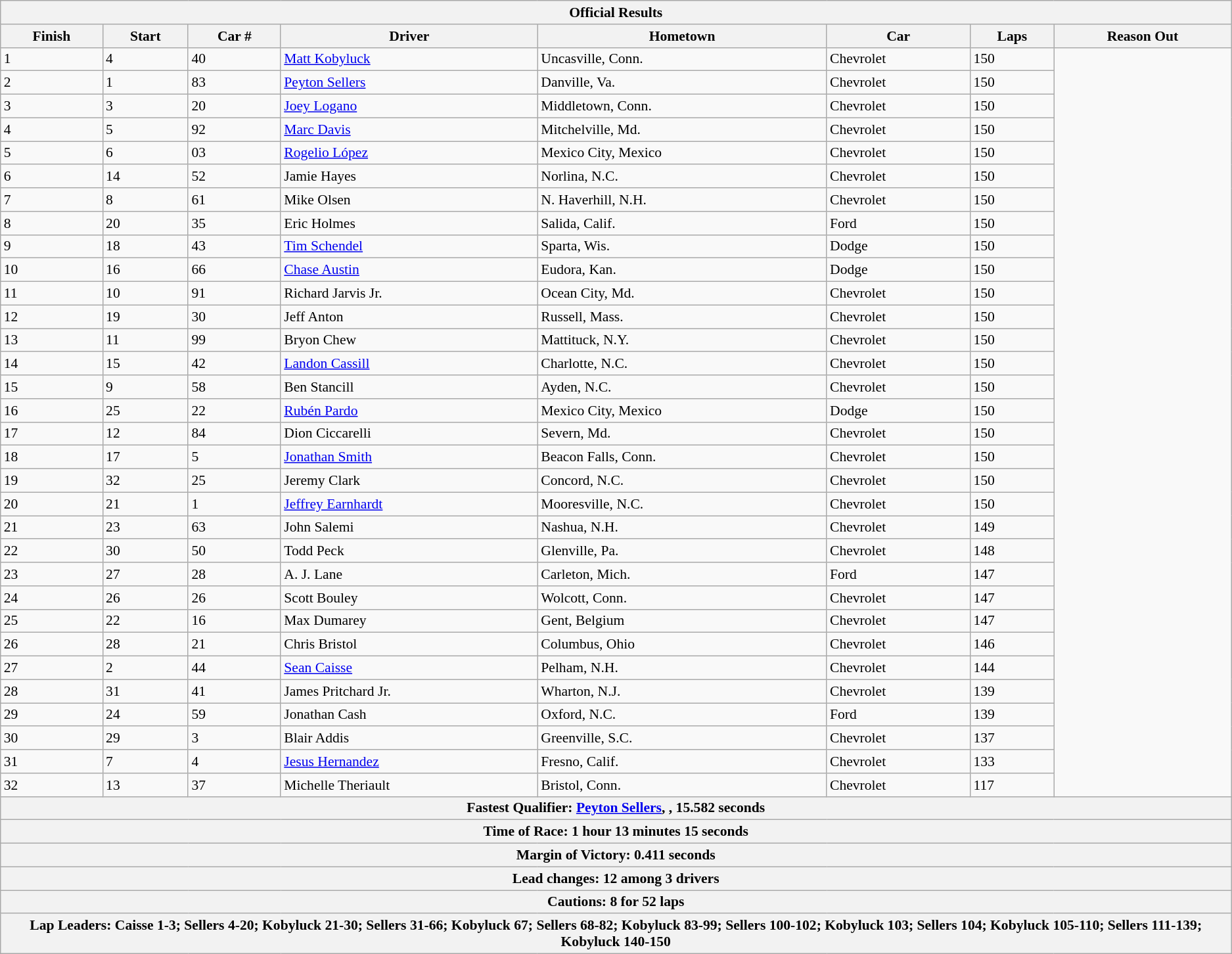<table class="wikitable" style="font-size: 90%;">
<tr>
<th colspan=9>Official Results</th>
</tr>
<tr>
<th>Finish</th>
<th>Start</th>
<th>Car #</th>
<th>Driver</th>
<th>Hometown</th>
<th>Car</th>
<th>Laps</th>
<th>Reason Out</th>
</tr>
<tr>
<td>1</td>
<td>4</td>
<td>40</td>
<td><a href='#'>Matt Kobyluck</a></td>
<td>Uncasville, Conn.</td>
<td>Chevrolet</td>
<td>150</td>
</tr>
<tr>
<td>2</td>
<td>1</td>
<td>83</td>
<td><a href='#'>Peyton Sellers</a></td>
<td>Danville, Va.</td>
<td>Chevrolet</td>
<td>150</td>
</tr>
<tr>
<td>3</td>
<td>3</td>
<td>20</td>
<td><a href='#'>Joey Logano</a></td>
<td>Middletown, Conn.</td>
<td>Chevrolet</td>
<td>150</td>
</tr>
<tr>
<td>4</td>
<td>5</td>
<td>92</td>
<td><a href='#'>Marc Davis</a></td>
<td>Mitchelville, Md.</td>
<td>Chevrolet</td>
<td>150</td>
</tr>
<tr>
<td>5</td>
<td>6</td>
<td>03</td>
<td><a href='#'>Rogelio López</a></td>
<td>Mexico City, Mexico</td>
<td>Chevrolet</td>
<td>150</td>
</tr>
<tr>
<td>6</td>
<td>14</td>
<td>52</td>
<td>Jamie Hayes</td>
<td>Norlina, N.C.</td>
<td>Chevrolet</td>
<td>150</td>
</tr>
<tr>
<td>7</td>
<td>8</td>
<td>61</td>
<td>Mike Olsen</td>
<td>N. Haverhill, N.H.</td>
<td>Chevrolet</td>
<td>150</td>
</tr>
<tr>
<td>8</td>
<td>20</td>
<td>35</td>
<td>Eric Holmes</td>
<td>Salida, Calif.</td>
<td>Ford</td>
<td>150</td>
</tr>
<tr>
<td>9</td>
<td>18</td>
<td>43</td>
<td><a href='#'>Tim Schendel</a></td>
<td>Sparta, Wis.</td>
<td>Dodge</td>
<td>150</td>
</tr>
<tr>
<td>10</td>
<td>16</td>
<td>66</td>
<td><a href='#'>Chase Austin</a></td>
<td>Eudora, Kan.</td>
<td>Dodge</td>
<td>150</td>
</tr>
<tr>
<td>11</td>
<td>10</td>
<td>91</td>
<td>Richard Jarvis Jr.</td>
<td>Ocean City, Md.</td>
<td>Chevrolet</td>
<td>150</td>
</tr>
<tr>
<td>12</td>
<td>19</td>
<td>30</td>
<td>Jeff Anton</td>
<td>Russell, Mass.</td>
<td>Chevrolet</td>
<td>150</td>
</tr>
<tr>
<td>13</td>
<td>11</td>
<td>99</td>
<td>Bryon Chew</td>
<td>Mattituck, N.Y.</td>
<td>Chevrolet</td>
<td>150</td>
</tr>
<tr>
<td>14</td>
<td>15</td>
<td>42</td>
<td><a href='#'>Landon Cassill</a></td>
<td>Charlotte, N.C.</td>
<td>Chevrolet</td>
<td>150</td>
</tr>
<tr>
<td>15</td>
<td>9</td>
<td>58</td>
<td>Ben Stancill</td>
<td>Ayden, N.C.</td>
<td>Chevrolet</td>
<td>150</td>
</tr>
<tr>
<td>16</td>
<td>25</td>
<td>22</td>
<td><a href='#'>Rubén Pardo</a></td>
<td>Mexico City, Mexico</td>
<td>Dodge</td>
<td>150</td>
</tr>
<tr>
<td>17</td>
<td>12</td>
<td>84</td>
<td>Dion Ciccarelli</td>
<td>Severn, Md.</td>
<td>Chevrolet</td>
<td>150</td>
</tr>
<tr>
<td>18</td>
<td>17</td>
<td>5</td>
<td><a href='#'>Jonathan Smith</a></td>
<td>Beacon Falls, Conn.</td>
<td>Chevrolet</td>
<td>150</td>
</tr>
<tr>
<td>19</td>
<td>32</td>
<td>25</td>
<td>Jeremy Clark</td>
<td>Concord, N.C.</td>
<td>Chevrolet</td>
<td>150</td>
</tr>
<tr>
<td>20</td>
<td>21</td>
<td>1</td>
<td><a href='#'>Jeffrey Earnhardt</a></td>
<td>Mooresville, N.C.</td>
<td>Chevrolet</td>
<td>150</td>
</tr>
<tr>
<td>21</td>
<td>23</td>
<td>63</td>
<td>John Salemi</td>
<td>Nashua, N.H.</td>
<td>Chevrolet</td>
<td>149</td>
</tr>
<tr>
<td>22</td>
<td>30</td>
<td>50</td>
<td>Todd Peck</td>
<td>Glenville, Pa.</td>
<td>Chevrolet</td>
<td>148</td>
</tr>
<tr>
<td>23</td>
<td>27</td>
<td>28</td>
<td>A. J. Lane</td>
<td>Carleton, Mich.</td>
<td>Ford</td>
<td>147</td>
</tr>
<tr>
<td>24</td>
<td>26</td>
<td>26</td>
<td>Scott Bouley</td>
<td>Wolcott, Conn.</td>
<td>Chevrolet</td>
<td>147</td>
</tr>
<tr>
<td>25</td>
<td>22</td>
<td>16</td>
<td>Max Dumarey</td>
<td>Gent, Belgium</td>
<td>Chevrolet</td>
<td>147</td>
</tr>
<tr>
<td>26</td>
<td>28</td>
<td>21</td>
<td>Chris Bristol</td>
<td>Columbus, Ohio</td>
<td>Chevrolet</td>
<td>146</td>
</tr>
<tr>
<td>27</td>
<td>2</td>
<td>44</td>
<td><a href='#'>Sean Caisse</a></td>
<td>Pelham, N.H.</td>
<td>Chevrolet</td>
<td>144</td>
</tr>
<tr>
<td>28</td>
<td>31</td>
<td>41</td>
<td>James Pritchard Jr.</td>
<td>Wharton, N.J.</td>
<td>Chevrolet</td>
<td>139</td>
</tr>
<tr>
<td>29</td>
<td>24</td>
<td>59</td>
<td>Jonathan Cash</td>
<td>Oxford, N.C.</td>
<td>Ford</td>
<td>139</td>
</tr>
<tr>
<td>30</td>
<td>29</td>
<td>3</td>
<td>Blair Addis</td>
<td>Greenville, S.C.</td>
<td>Chevrolet</td>
<td>137</td>
</tr>
<tr>
<td>31</td>
<td>7</td>
<td>4</td>
<td><a href='#'>Jesus Hernandez</a></td>
<td>Fresno, Calif.</td>
<td>Chevrolet</td>
<td>133</td>
</tr>
<tr>
<td>32</td>
<td>13</td>
<td>37</td>
<td>Michelle Theriault</td>
<td>Bristol, Conn.</td>
<td>Chevrolet</td>
<td>117</td>
</tr>
<tr>
<th colspan=9>Fastest Qualifier: <a href='#'>Peyton Sellers</a>, , 15.582 seconds</th>
</tr>
<tr>
<th colspan=9>Time of Race: 1 hour 13 minutes 15 seconds</th>
</tr>
<tr>
<th colspan=9>Margin of Victory: 0.411 seconds</th>
</tr>
<tr>
<th colspan=9>Lead changes: 12 among 3 drivers</th>
</tr>
<tr>
<th colspan=9>Cautions: 8 for 52 laps</th>
</tr>
<tr>
<th colspan=9>Lap Leaders: Caisse 1-3; Sellers 4-20; Kobyluck 21-30; Sellers 31-66; Kobyluck 67; Sellers 68-82; Kobyluck 83-99; Sellers 100-102; Kobyluck 103; Sellers 104; Kobyluck 105-110; Sellers 111-139; Kobyluck 140-150</th>
</tr>
</table>
